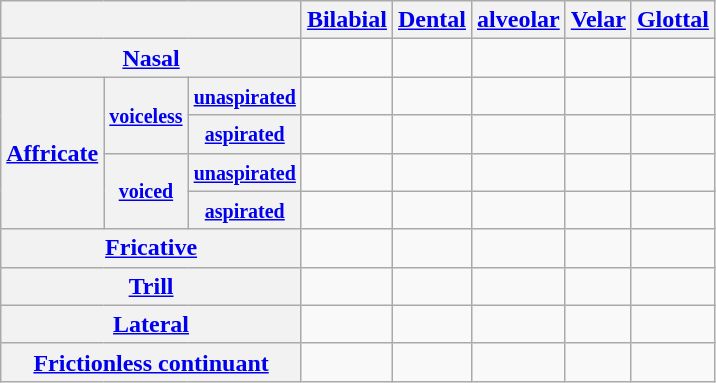<table class="wikitable" style="text-align: center;">
<tr>
<th colspan="3"></th>
<th><a href='#'>Bilabial</a></th>
<th><a href='#'>Dental</a></th>
<th><a href='#'>alveolar</a></th>
<th><a href='#'>Velar</a></th>
<th><a href='#'>Glottal</a></th>
</tr>
<tr>
<th colspan="3"><a href='#'>Nasal</a></th>
<td> </td>
<td></td>
<td> </td>
<td> </td>
<td></td>
</tr>
<tr>
<th rowspan="4"><a href='#'>Affricate</a></th>
<th rowspan="2"><small><a href='#'>voiceless</a></small></th>
<th><small><a href='#'>unaspirated</a></small></th>
<td> </td>
<td> </td>
<td> </td>
<td> </td>
<td> </td>
</tr>
<tr>
<th><small><a href='#'>aspirated</a></small></th>
<td> </td>
<td> </td>
<td> </td>
<td> </td>
<td></td>
</tr>
<tr>
<th rowspan="2"><small><a href='#'>voiced</a></small></th>
<th><small><a href='#'>unaspirated</a></small></th>
<td> </td>
<td> </td>
<td> </td>
<td> </td>
<td></td>
</tr>
<tr>
<th><small><a href='#'>aspirated</a></small></th>
<td> </td>
<td> </td>
<td> </td>
<td> </td>
<td></td>
</tr>
<tr>
<th colspan="3"><a href='#'>Fricative</a></th>
<td></td>
<td>  </td>
<td></td>
<td>  </td>
<td></td>
</tr>
<tr>
<th colspan="3"><a href='#'>Trill</a></th>
<td></td>
<td> </td>
<td></td>
<td></td>
<td></td>
</tr>
<tr>
<th colspan="3"><a href='#'>Lateral</a></th>
<td></td>
<td> </td>
<td></td>
<td></td>
<td></td>
</tr>
<tr>
<th colspan="3"><a href='#'>Frictionless continuant</a></th>
<td> </td>
<td></td>
<td> </td>
<td></td>
<td></td>
</tr>
</table>
